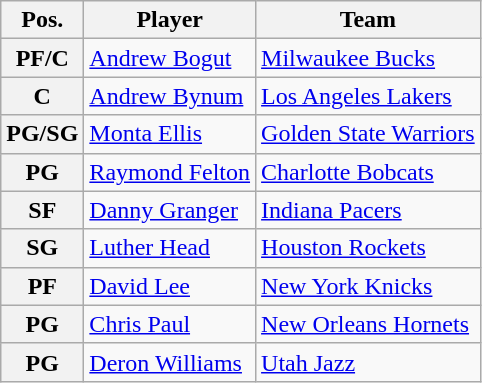<table class="wikitable">
<tr>
<th>Pos.</th>
<th>Player</th>
<th>Team</th>
</tr>
<tr>
<th>PF/C</th>
<td><a href='#'>Andrew Bogut</a></td>
<td><a href='#'>Milwaukee Bucks</a></td>
</tr>
<tr>
<th>C</th>
<td><a href='#'>Andrew Bynum</a></td>
<td><a href='#'>Los Angeles Lakers</a></td>
</tr>
<tr>
<th>PG/SG</th>
<td><a href='#'>Monta Ellis</a></td>
<td><a href='#'>Golden State Warriors</a></td>
</tr>
<tr>
<th>PG</th>
<td><a href='#'>Raymond Felton</a></td>
<td><a href='#'>Charlotte Bobcats</a></td>
</tr>
<tr>
<th>SF</th>
<td><a href='#'>Danny Granger</a></td>
<td><a href='#'>Indiana Pacers</a></td>
</tr>
<tr>
<th>SG</th>
<td><a href='#'>Luther Head</a></td>
<td><a href='#'>Houston Rockets</a></td>
</tr>
<tr>
<th>PF</th>
<td><a href='#'>David Lee</a></td>
<td><a href='#'>New York Knicks</a></td>
</tr>
<tr>
<th>PG</th>
<td><a href='#'>Chris Paul</a></td>
<td><a href='#'>New Orleans Hornets</a></td>
</tr>
<tr>
<th>PG</th>
<td><a href='#'>Deron Williams</a></td>
<td><a href='#'>Utah Jazz</a></td>
</tr>
</table>
